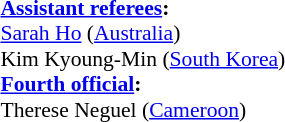<table width=50% style="font-size: 90%">
<tr>
<td><br><strong><a href='#'>Assistant referees</a>:</strong>
<br><a href='#'>Sarah Ho</a> (<a href='#'>Australia</a>)
<br>Kim Kyoung-Min (<a href='#'>South Korea</a>)
<br><strong><a href='#'>Fourth official</a>:</strong>
<br>Therese Neguel (<a href='#'>Cameroon</a>)</td>
</tr>
</table>
